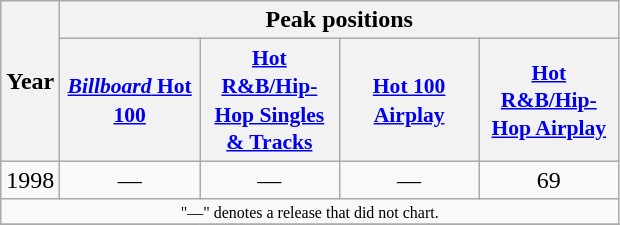<table class="wikitable">
<tr>
<th rowspan="2">Year</th>
<th colspan="11">Peak positions</th>
</tr>
<tr>
<th style="width:6em;font-size:90%;line-height:1.3"><a href='#'><em>Billboard</em> Hot 100</a></th>
<th style="width:6em;font-size:90%;line-height:1.3"><a href='#'>Hot R&B/Hip-Hop Singles & Tracks</a></th>
<th style="width:6em;font-size:90%;line-height:1.3"><a href='#'>Hot 100 Airplay</a></th>
<th style="width:6em;font-size:90%;line-height:1.3"><a href='#'>Hot R&B/Hip-Hop Airplay</a></th>
</tr>
<tr>
<td>1998</td>
<td align="center">—</td>
<td align="center">—</td>
<td align="center">—</td>
<td align="center">69</td>
</tr>
<tr>
<td align="center" colspan="7" style="font-size: 8pt">"—" denotes a release that did not chart.</td>
</tr>
<tr>
</tr>
</table>
